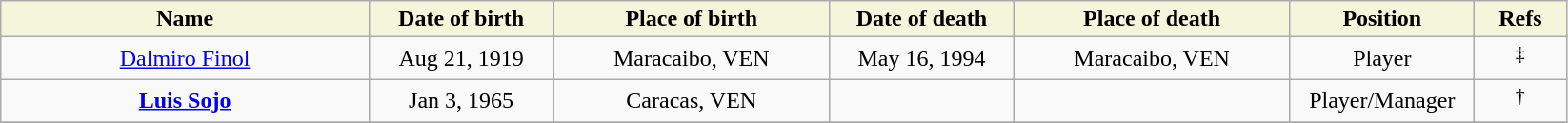<table class="wikitable">
<tr>
<th style="background:#F5F5DC;" width=20%>Name</th>
<th width=10% style="background:#F5F5DC;">Date of birth</th>
<th width=15% style="background:#F5F5DC;">Place of birth</th>
<th width=10% style="background:#F5F5DC;">Date of death</th>
<th width=15% style="background:#F5F5DC;">Place of death</th>
<th width=10% style="background:#F5F5DC;">Position</th>
<th width=5% style="background:#F5F5DC;">Refs</th>
</tr>
<tr align=center>
<td><a href='#'>Dalmiro Finol</a></td>
<td>Aug 21, 1919</td>
<td>Maracaibo, VEN</td>
<td>May 16, 1994</td>
<td>Maracaibo, VEN</td>
<td>Player</td>
<td><sup> ‡ </sup> </td>
</tr>
<tr align=center>
<td><strong><a href='#'>Luis Sojo</a></strong></td>
<td>Jan 3, 1965</td>
<td>Caracas, VEN</td>
<td></td>
<td></td>
<td>Player/Manager</td>
<td><sup> † </sup> </td>
</tr>
<tr align=center>
</tr>
</table>
